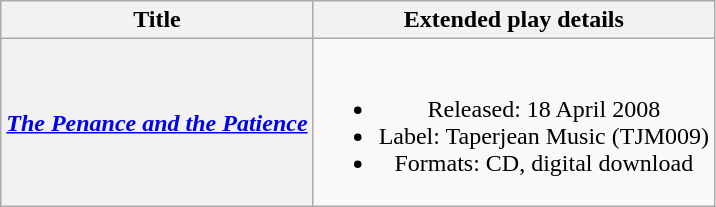<table class="wikitable plainrowheaders" style="text-align:center;">
<tr>
<th scope="col">Title</th>
<th scope="col">Extended play details</th>
</tr>
<tr>
<th scope="row"><em><a href='#'>The Penance and the Patience</a></em></th>
<td><br><ul><li>Released: 18 April 2008</li><li>Label: Taperjean Music (TJM009)</li><li>Formats: CD, digital download</li></ul></td>
</tr>
</table>
